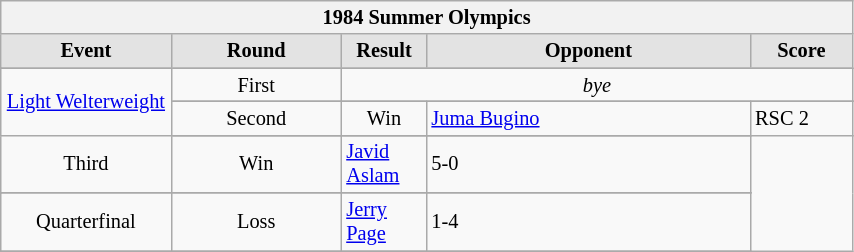<table style='font-size: 85%; text-align: left;' class='wikitable' width='45%'>
<tr>
<th colspan=5>1984 Summer Olympics</th>
</tr>
<tr>
<th style='border-style: none none solid solid; background: #e3e3e3; width: 20%'><strong>Event</strong></th>
<th style='border-style: none none solid solid; background: #e3e3e3; width: 20%'><strong>Round</strong></th>
<th style='border-style: none none solid solid; background: #e3e3e3; width: 10%'><strong>Result</strong></th>
<th style='border-style: none none solid solid; background: #e3e3e3; width: 38%'><strong>Opponent</strong></th>
<th style='border-style: none none solid solid; background: #e3e3e3; width: 12%'><strong>Score</strong></th>
</tr>
<tr>
</tr>
<tr align=center>
<td rowspan="4" style="text-align:center;"><a href='#'>Light Welterweight</a></td>
<td align='center'>First</td>
<td colspan="3" style="text-align:center;"><em>bye</em></td>
</tr>
<tr>
</tr>
<tr align=center>
<td align='center'>Second</td>
<td>Win</td>
<td align='left'> <a href='#'>Juma Bugino</a></td>
<td align='left'>RSC 2</td>
</tr>
<tr>
</tr>
<tr align=center>
<td align='center'>Third</td>
<td>Win</td>
<td align='left'> <a href='#'>Javid Aslam</a></td>
<td align='left'>5-0</td>
</tr>
<tr>
</tr>
<tr align=center>
<td align='center'>Quarterfinal</td>
<td>Loss</td>
<td align='left'> <a href='#'>Jerry Page</a></td>
<td align='left'>1-4</td>
</tr>
<tr>
</tr>
</table>
